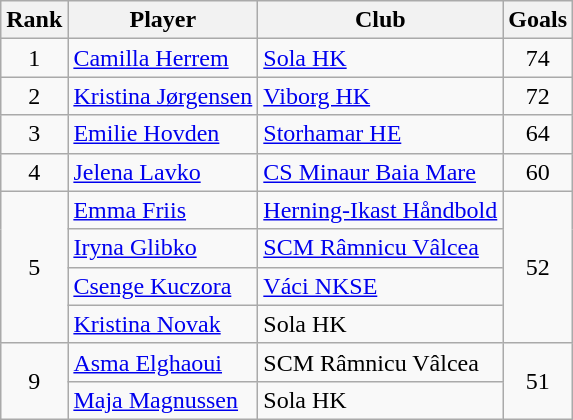<table class="wikitable sortable" style="text-align:center">
<tr>
<th>Rank</th>
<th>Player</th>
<th>Club</th>
<th>Goals</th>
</tr>
<tr>
<td>1</td>
<td align="left"> <a href='#'>Camilla Herrem</a></td>
<td align="left"> <a href='#'>Sola HK</a></td>
<td>74</td>
</tr>
<tr>
<td>2</td>
<td align="left"> <a href='#'>Kristina Jørgensen</a></td>
<td align="left"> <a href='#'>Viborg HK</a></td>
<td>72</td>
</tr>
<tr>
<td>3</td>
<td align="left"> <a href='#'>Emilie Hovden</a></td>
<td align="left"> <a href='#'>Storhamar HE</a></td>
<td>64</td>
</tr>
<tr>
<td>4</td>
<td align="left"> <a href='#'>Jelena Lavko</a></td>
<td align="left"> <a href='#'>CS Minaur Baia Mare</a></td>
<td>60</td>
</tr>
<tr>
<td rowspan=4>5</td>
<td align="left"> <a href='#'>Emma Friis</a></td>
<td align="left"> <a href='#'>Herning-Ikast Håndbold</a></td>
<td rowspan=4>52</td>
</tr>
<tr>
<td align="left"> <a href='#'>Iryna Glibko</a></td>
<td align="left"> <a href='#'>SCM Râmnicu Vâlcea</a></td>
</tr>
<tr>
<td align="left"> <a href='#'>Csenge Kuczora</a></td>
<td align="left"> <a href='#'>Váci NKSE</a></td>
</tr>
<tr>
<td align="left"> <a href='#'>Kristina Novak</a></td>
<td align="left"> Sola HK</td>
</tr>
<tr>
<td rowspan=2>9</td>
<td align="left"> <a href='#'>Asma Elghaoui</a></td>
<td align="left"> SCM Râmnicu Vâlcea</td>
<td rowspan=2>51</td>
</tr>
<tr>
<td align="left"> <a href='#'>Maja Magnussen</a></td>
<td align="left"> Sola HK</td>
</tr>
</table>
